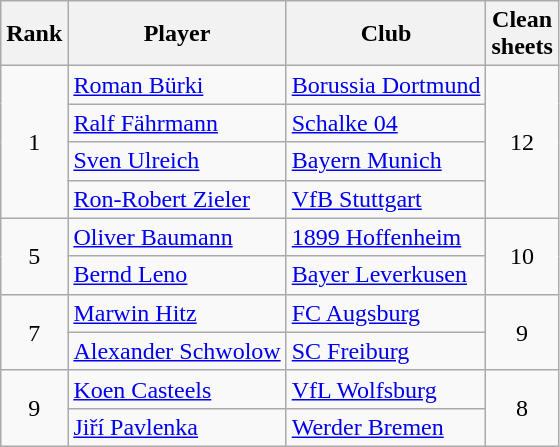<table class="wikitable" style="text-align:center">
<tr>
<th>Rank</th>
<th>Player</th>
<th>Club</th>
<th>Clean<br>sheets</th>
</tr>
<tr>
<td rowspan=4>1</td>
<td align="left"> <a href='#'>Roman Bürki</a></td>
<td align="left"><a href='#'>Borussia Dortmund</a></td>
<td rowspan=4>12</td>
</tr>
<tr>
<td align="left"> <a href='#'>Ralf Fährmann</a></td>
<td align="left"><a href='#'>Schalke 04</a></td>
</tr>
<tr>
<td align="left"> <a href='#'>Sven Ulreich</a></td>
<td align="left"><a href='#'>Bayern Munich</a></td>
</tr>
<tr>
<td align="left"> <a href='#'>Ron-Robert Zieler</a></td>
<td align="left"><a href='#'>VfB Stuttgart</a></td>
</tr>
<tr>
<td rowspan=2>5</td>
<td align="left"> <a href='#'>Oliver Baumann</a></td>
<td align="left"><a href='#'>1899 Hoffenheim</a></td>
<td rowspan=2>10</td>
</tr>
<tr>
<td align="left"> <a href='#'>Bernd Leno</a></td>
<td align="left"><a href='#'>Bayer Leverkusen</a></td>
</tr>
<tr>
<td rowspan=2>7</td>
<td align="left"> <a href='#'>Marwin Hitz</a></td>
<td align="left"><a href='#'>FC Augsburg</a></td>
<td rowspan=2>9</td>
</tr>
<tr>
<td align="left"> <a href='#'>Alexander Schwolow</a></td>
<td align="left"><a href='#'>SC Freiburg</a></td>
</tr>
<tr>
<td rowspan=2>9</td>
<td align="left"> <a href='#'>Koen Casteels</a></td>
<td align="left"><a href='#'>VfL Wolfsburg</a></td>
<td rowspan=2>8</td>
</tr>
<tr>
<td align="left"> <a href='#'>Jiří Pavlenka</a></td>
<td align="left"><a href='#'>Werder Bremen</a></td>
</tr>
</table>
